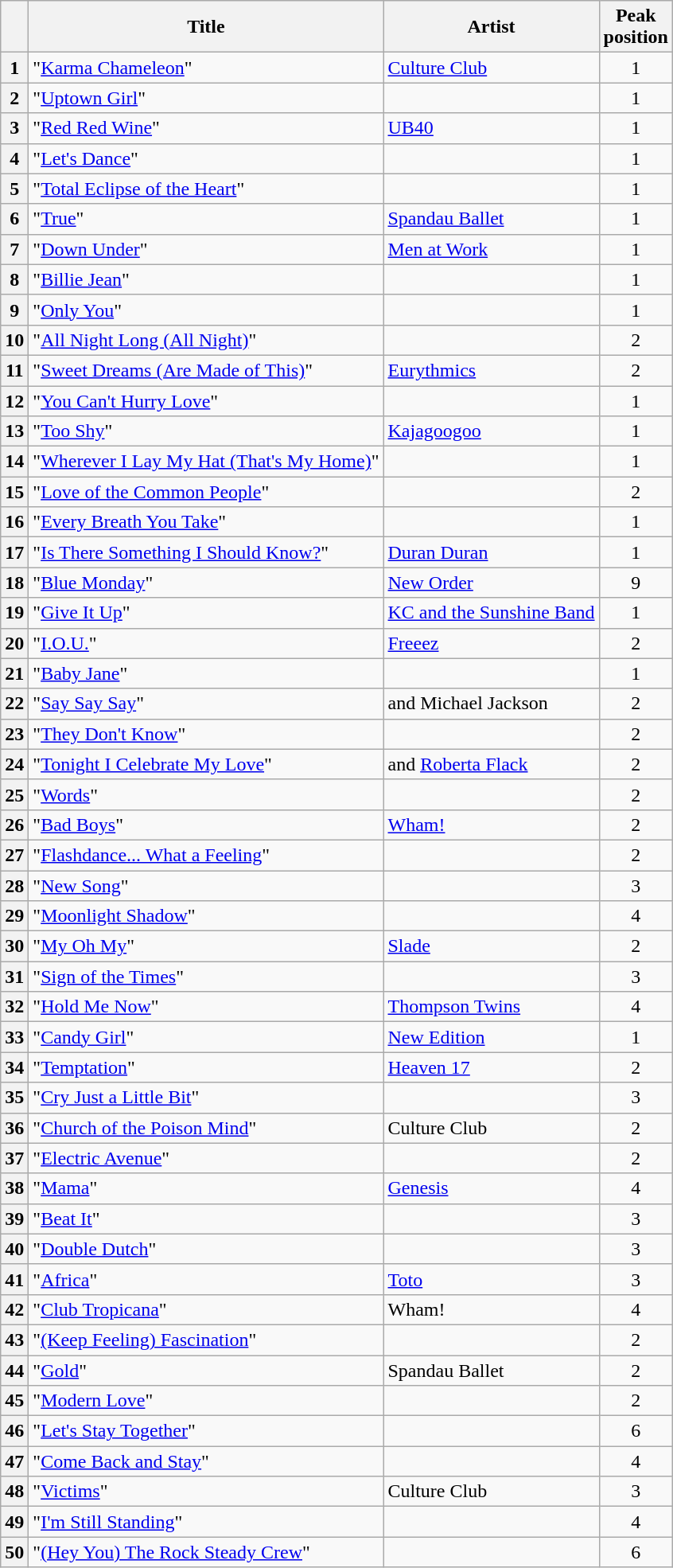<table class="wikitable sortable plainrowheaders">
<tr>
<th scope=col></th>
<th scope=col>Title</th>
<th scope=col>Artist</th>
<th scope=col>Peak<br>position</th>
</tr>
<tr>
<th scope=row style="text-align:center;">1</th>
<td>"<a href='#'>Karma Chameleon</a>"</td>
<td><a href='#'>Culture Club</a></td>
<td align="center">1</td>
</tr>
<tr>
<th scope=row style="text-align:center;">2</th>
<td>"<a href='#'>Uptown Girl</a>"</td>
<td></td>
<td align="center">1</td>
</tr>
<tr>
<th scope=row style="text-align:center;">3</th>
<td>"<a href='#'>Red Red Wine</a>"</td>
<td><a href='#'>UB40</a></td>
<td align="center">1</td>
</tr>
<tr>
<th scope=row style="text-align:center;">4</th>
<td>"<a href='#'>Let's Dance</a>"</td>
<td></td>
<td align="center">1</td>
</tr>
<tr>
<th scope=row style="text-align:center;">5</th>
<td>"<a href='#'>Total Eclipse of the Heart</a>"</td>
<td></td>
<td align="center">1</td>
</tr>
<tr>
<th scope=row style="text-align:center;">6</th>
<td>"<a href='#'>True</a>"</td>
<td><a href='#'>Spandau Ballet</a></td>
<td align="center">1</td>
</tr>
<tr>
<th scope=row style="text-align:center;">7</th>
<td>"<a href='#'>Down Under</a>"</td>
<td><a href='#'>Men at Work</a></td>
<td align="center">1</td>
</tr>
<tr>
<th scope=row style="text-align:center;">8</th>
<td>"<a href='#'>Billie Jean</a>"</td>
<td></td>
<td align="center">1</td>
</tr>
<tr>
<th scope=row style="text-align:center;">9</th>
<td>"<a href='#'>Only You</a>"</td>
<td></td>
<td align="center">1</td>
</tr>
<tr>
<th scope=row style="text-align:center;">10</th>
<td>"<a href='#'>All Night Long (All Night)</a>"</td>
<td></td>
<td align="center">2</td>
</tr>
<tr>
<th scope=row style="text-align:center;">11</th>
<td>"<a href='#'>Sweet Dreams (Are Made of This)</a>"</td>
<td><a href='#'>Eurythmics</a></td>
<td align="center">2</td>
</tr>
<tr>
<th scope=row style="text-align:center;">12</th>
<td>"<a href='#'>You Can't Hurry Love</a>"</td>
<td></td>
<td align="center">1</td>
</tr>
<tr>
<th scope=row style="text-align:center;">13</th>
<td>"<a href='#'>Too Shy</a>"</td>
<td><a href='#'>Kajagoogoo</a></td>
<td align="center">1</td>
</tr>
<tr>
<th scope=row style="text-align:center;">14</th>
<td>"<a href='#'>Wherever I Lay My Hat (That's My Home)</a>"</td>
<td></td>
<td align="center">1</td>
</tr>
<tr>
<th scope=row style="text-align:center;">15</th>
<td>"<a href='#'>Love of the Common People</a>"</td>
<td></td>
<td align="center">2</td>
</tr>
<tr>
<th scope=row style="text-align:center;">16</th>
<td>"<a href='#'>Every Breath You Take</a>"</td>
<td></td>
<td align="center">1</td>
</tr>
<tr>
<th scope=row style="text-align:center;">17</th>
<td>"<a href='#'>Is There Something I Should Know?</a>"</td>
<td><a href='#'>Duran Duran</a></td>
<td align="center">1</td>
</tr>
<tr>
<th scope=row style="text-align:center;">18</th>
<td>"<a href='#'>Blue Monday</a>"</td>
<td><a href='#'>New Order</a></td>
<td align="center">9</td>
</tr>
<tr>
<th scope=row style="text-align:center;">19</th>
<td>"<a href='#'>Give It Up</a>"</td>
<td><a href='#'>KC and the Sunshine Band</a></td>
<td align="center">1</td>
</tr>
<tr>
<th scope=row style="text-align:center;">20</th>
<td>"<a href='#'>I.O.U.</a>"</td>
<td><a href='#'>Freeez</a></td>
<td align="center">2</td>
</tr>
<tr>
<th scope=row style="text-align:center;">21</th>
<td>"<a href='#'>Baby Jane</a>"</td>
<td></td>
<td align="center">1</td>
</tr>
<tr>
<th scope=row style="text-align:center;">22</th>
<td>"<a href='#'>Say Say Say</a>"</td>
<td> and Michael Jackson</td>
<td align="center">2</td>
</tr>
<tr>
<th scope=row style="text-align:center;">23</th>
<td>"<a href='#'>They Don't Know</a>"</td>
<td></td>
<td align="center">2</td>
</tr>
<tr>
<th scope=row style="text-align:center;">24</th>
<td>"<a href='#'>Tonight I Celebrate My Love</a>"</td>
<td> and <a href='#'>Roberta Flack</a></td>
<td align="center">2</td>
</tr>
<tr>
<th scope=row style="text-align:center;">25</th>
<td>"<a href='#'>Words</a>"</td>
<td></td>
<td align="center">2</td>
</tr>
<tr>
<th scope=row style="text-align:center;">26</th>
<td>"<a href='#'>Bad Boys</a>"</td>
<td><a href='#'>Wham!</a></td>
<td align="center">2</td>
</tr>
<tr>
<th scope=row style="text-align:center;">27</th>
<td>"<a href='#'>Flashdance... What a Feeling</a>"</td>
<td></td>
<td align="center">2</td>
</tr>
<tr>
<th scope=row style="text-align:center;">28</th>
<td>"<a href='#'>New Song</a>"</td>
<td></td>
<td align="center">3</td>
</tr>
<tr>
<th scope=row style="text-align:center;">29</th>
<td>"<a href='#'>Moonlight Shadow</a>"</td>
<td></td>
<td align="center">4</td>
</tr>
<tr>
<th scope=row style="text-align:center;">30</th>
<td>"<a href='#'>My Oh My</a>"</td>
<td><a href='#'>Slade</a></td>
<td align="center">2</td>
</tr>
<tr>
<th scope=row style="text-align:center;">31</th>
<td>"<a href='#'>Sign of the Times</a>"</td>
<td></td>
<td align="center">3</td>
</tr>
<tr>
<th scope=row style="text-align:center;">32</th>
<td>"<a href='#'>Hold Me Now</a>"</td>
<td><a href='#'>Thompson Twins</a></td>
<td align="center">4</td>
</tr>
<tr>
<th scope=row style="text-align:center;">33</th>
<td>"<a href='#'>Candy Girl</a>"</td>
<td><a href='#'>New Edition</a></td>
<td align="center">1</td>
</tr>
<tr>
<th scope=row style="text-align:center;">34</th>
<td>"<a href='#'>Temptation</a>"</td>
<td><a href='#'>Heaven 17</a></td>
<td align="center">2</td>
</tr>
<tr>
<th scope=row style="text-align:center;">35</th>
<td>"<a href='#'>Cry Just a Little Bit</a>"</td>
<td></td>
<td align="center">3</td>
</tr>
<tr>
<th scope=row style="text-align:center;">36</th>
<td>"<a href='#'>Church of the Poison Mind</a>"</td>
<td>Culture Club</td>
<td align="center">2</td>
</tr>
<tr>
<th scope=row style="text-align:center;">37</th>
<td>"<a href='#'>Electric Avenue</a>"</td>
<td></td>
<td align="center">2</td>
</tr>
<tr>
<th scope=row style="text-align:center;">38</th>
<td>"<a href='#'>Mama</a>"</td>
<td><a href='#'>Genesis</a></td>
<td align="center">4</td>
</tr>
<tr>
<th scope=row style="text-align:center;">39</th>
<td>"<a href='#'>Beat It</a>"</td>
<td></td>
<td align="center">3</td>
</tr>
<tr>
<th scope=row style="text-align:center;">40</th>
<td>"<a href='#'>Double Dutch</a>"</td>
<td></td>
<td align="center">3</td>
</tr>
<tr>
<th scope=row style="text-align:center;">41</th>
<td>"<a href='#'>Africa</a>"</td>
<td><a href='#'>Toto</a></td>
<td align="center">3</td>
</tr>
<tr>
<th scope=row style="text-align:center;">42</th>
<td>"<a href='#'>Club Tropicana</a>"</td>
<td>Wham!</td>
<td align="center">4</td>
</tr>
<tr>
<th scope=row style="text-align:center;">43</th>
<td>"<a href='#'>(Keep Feeling) Fascination</a>"</td>
<td></td>
<td align="center">2</td>
</tr>
<tr>
<th scope=row style="text-align:center;">44</th>
<td>"<a href='#'>Gold</a>"</td>
<td>Spandau Ballet</td>
<td align="center">2</td>
</tr>
<tr>
<th scope=row style="text-align:center;">45</th>
<td>"<a href='#'>Modern Love</a>"</td>
<td></td>
<td align="center">2</td>
</tr>
<tr>
<th scope=row style="text-align:center;">46</th>
<td>"<a href='#'>Let's Stay Together</a>"</td>
<td></td>
<td align="center">6</td>
</tr>
<tr>
<th scope=row style="text-align:center;">47</th>
<td>"<a href='#'>Come Back and Stay</a>"</td>
<td></td>
<td align="center">4</td>
</tr>
<tr>
<th scope=row style="text-align:center;">48</th>
<td>"<a href='#'>Victims</a>"</td>
<td>Culture Club</td>
<td align="center">3</td>
</tr>
<tr>
<th scope=row style="text-align:center;">49</th>
<td>"<a href='#'>I'm Still Standing</a>"</td>
<td></td>
<td align="center">4</td>
</tr>
<tr>
<th scope=row style="text-align:center;">50</th>
<td>"<a href='#'>(Hey You) The Rock Steady Crew</a>"</td>
<td></td>
<td align="center">6</td>
</tr>
</table>
